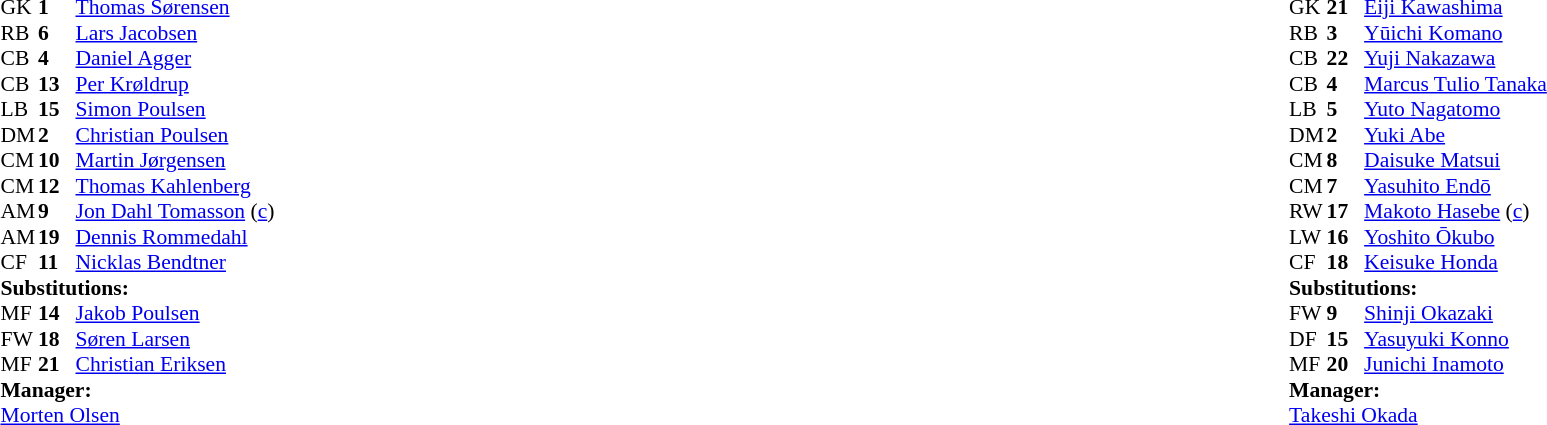<table style="width:100%;">
<tr>
<td style="vertical-align:top; width:40%;"><br><table style="font-size: 90%" cellspacing="0" cellpadding="0">
<tr>
<th width="25"></th>
<th width="25"></th>
</tr>
<tr>
<td>GK</td>
<td><strong>1</strong></td>
<td><a href='#'>Thomas Sørensen</a></td>
</tr>
<tr>
<td>RB</td>
<td><strong>6</strong></td>
<td><a href='#'>Lars Jacobsen</a></td>
</tr>
<tr>
<td>CB</td>
<td><strong>4</strong></td>
<td><a href='#'>Daniel Agger</a></td>
</tr>
<tr>
<td>CB</td>
<td><strong>13</strong></td>
<td><a href='#'>Per Krøldrup</a></td>
<td></td>
<td></td>
</tr>
<tr>
<td>LB</td>
<td><strong>15</strong></td>
<td><a href='#'>Simon Poulsen</a></td>
</tr>
<tr>
<td>DM</td>
<td><strong>2</strong></td>
<td><a href='#'>Christian Poulsen</a></td>
<td></td>
</tr>
<tr>
<td>CM</td>
<td><strong>10</strong></td>
<td><a href='#'>Martin Jørgensen</a></td>
<td></td>
<td></td>
</tr>
<tr>
<td>CM</td>
<td><strong>12</strong></td>
<td><a href='#'>Thomas Kahlenberg</a></td>
<td></td>
<td></td>
</tr>
<tr>
<td>AM</td>
<td><strong>9</strong></td>
<td><a href='#'>Jon Dahl Tomasson</a> (<a href='#'>c</a>)</td>
</tr>
<tr>
<td>AM</td>
<td><strong>19</strong></td>
<td><a href='#'>Dennis Rommedahl</a></td>
</tr>
<tr>
<td>CF</td>
<td><strong>11</strong></td>
<td><a href='#'>Nicklas Bendtner</a></td>
<td></td>
</tr>
<tr>
<td colspan=3><strong>Substitutions:</strong></td>
</tr>
<tr>
<td>MF</td>
<td><strong>14</strong></td>
<td><a href='#'>Jakob Poulsen</a></td>
<td></td>
<td></td>
</tr>
<tr>
<td>FW</td>
<td><strong>18</strong></td>
<td><a href='#'>Søren Larsen</a></td>
<td></td>
<td></td>
</tr>
<tr>
<td>MF</td>
<td><strong>21</strong></td>
<td><a href='#'>Christian Eriksen</a></td>
<td></td>
<td></td>
</tr>
<tr>
<td colspan=3><strong>Manager:</strong></td>
</tr>
<tr>
<td colspan=3><a href='#'>Morten Olsen</a></td>
</tr>
</table>
</td>
<td valign="top"></td>
<td style="vertical-align:top; width:50%;"><br><table cellspacing="0" cellpadding="0" style="font-size:90%; margin:auto;">
<tr>
<th width=25></th>
<th width=25></th>
</tr>
<tr>
<td>GK</td>
<td><strong>21</strong></td>
<td><a href='#'>Eiji Kawashima</a></td>
</tr>
<tr>
<td>RB</td>
<td><strong>3</strong></td>
<td><a href='#'>Yūichi Komano</a></td>
</tr>
<tr>
<td>CB</td>
<td><strong>22</strong></td>
<td><a href='#'>Yuji Nakazawa</a></td>
</tr>
<tr>
<td>CB</td>
<td><strong>4</strong></td>
<td><a href='#'>Marcus Tulio Tanaka</a></td>
</tr>
<tr>
<td>LB</td>
<td><strong>5</strong></td>
<td><a href='#'>Yuto Nagatomo</a></td>
<td></td>
</tr>
<tr>
<td>DM</td>
<td><strong>2</strong></td>
<td><a href='#'>Yuki Abe</a></td>
</tr>
<tr>
<td>CM</td>
<td><strong>8</strong></td>
<td><a href='#'>Daisuke Matsui</a></td>
<td></td>
<td></td>
</tr>
<tr>
<td>CM</td>
<td><strong>7</strong></td>
<td><a href='#'>Yasuhito Endō</a></td>
<td></td>
<td></td>
</tr>
<tr>
<td>RW</td>
<td><strong>17</strong></td>
<td><a href='#'>Makoto Hasebe</a> (<a href='#'>c</a>)</td>
</tr>
<tr>
<td>LW</td>
<td><strong>16</strong></td>
<td><a href='#'>Yoshito Ōkubo</a></td>
<td></td>
<td></td>
</tr>
<tr>
<td>CF</td>
<td><strong>18</strong></td>
<td><a href='#'>Keisuke Honda</a></td>
</tr>
<tr>
<td colspan=3><strong>Substitutions:</strong></td>
</tr>
<tr>
<td>FW</td>
<td><strong>9</strong></td>
<td><a href='#'>Shinji Okazaki</a></td>
<td></td>
<td></td>
</tr>
<tr>
<td>DF</td>
<td><strong>15</strong></td>
<td><a href='#'>Yasuyuki Konno</a></td>
<td></td>
<td></td>
</tr>
<tr>
<td>MF</td>
<td><strong>20</strong></td>
<td><a href='#'>Junichi Inamoto</a></td>
<td></td>
<td></td>
</tr>
<tr>
<td colspan=3><strong>Manager:</strong></td>
</tr>
<tr>
<td colspan=4><a href='#'>Takeshi Okada</a></td>
</tr>
</table>
</td>
</tr>
</table>
